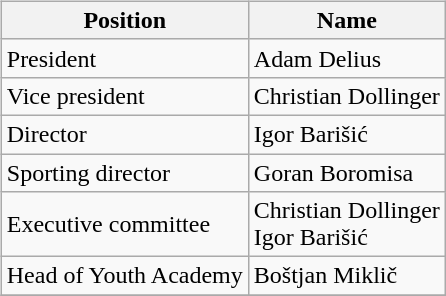<table>
<tr>
<td valign="top"><br><table class="wikitable">
<tr>
<th>Position</th>
<th>Name</th>
</tr>
<tr>
<td>President</td>
<td>Adam Delius</td>
</tr>
<tr>
<td>Vice president</td>
<td>Christian Dollinger</td>
</tr>
<tr>
<td>Director</td>
<td>Igor Barišić</td>
</tr>
<tr>
<td>Sporting director</td>
<td>Goran Boromisa</td>
</tr>
<tr>
<td>Executive committee</td>
<td>Christian Dollinger<br>Igor Barišić</td>
</tr>
<tr>
<td>Head of Youth Academy</td>
<td>Boštjan Miklič</td>
</tr>
<tr>
</tr>
</table>
</td>
</tr>
</table>
